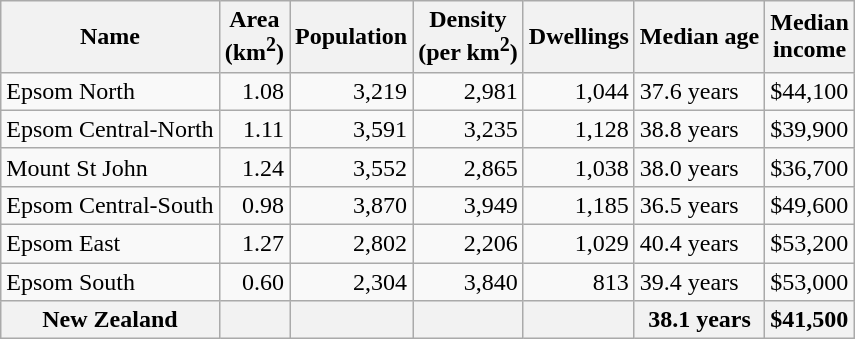<table class="wikitable">
<tr>
<th>Name</th>
<th>Area<br>(km<sup>2</sup>)</th>
<th>Population</th>
<th>Density<br>(per km<sup>2</sup>)</th>
<th>Dwellings</th>
<th>Median age</th>
<th>Median<br>income</th>
</tr>
<tr>
<td>Epsom North</td>
<td style="text-align:right;">1.08</td>
<td style="text-align:right;">3,219</td>
<td style="text-align:right;">2,981</td>
<td style="text-align:right;">1,044</td>
<td>37.6 years</td>
<td>$44,100</td>
</tr>
<tr>
<td>Epsom Central-North</td>
<td style="text-align:right;">1.11</td>
<td style="text-align:right;">3,591</td>
<td style="text-align:right;">3,235</td>
<td style="text-align:right;">1,128</td>
<td>38.8 years</td>
<td>$39,900</td>
</tr>
<tr>
<td>Mount St John</td>
<td style="text-align:right;">1.24</td>
<td style="text-align:right;">3,552</td>
<td style="text-align:right;">2,865</td>
<td style="text-align:right;">1,038</td>
<td>38.0 years</td>
<td>$36,700</td>
</tr>
<tr>
<td>Epsom Central-South</td>
<td style="text-align:right;">0.98</td>
<td style="text-align:right;">3,870</td>
<td style="text-align:right;">3,949</td>
<td style="text-align:right;">1,185</td>
<td>36.5 years</td>
<td>$49,600</td>
</tr>
<tr>
<td>Epsom East</td>
<td style="text-align:right;">1.27</td>
<td style="text-align:right;">2,802</td>
<td style="text-align:right;">2,206</td>
<td style="text-align:right;">1,029</td>
<td>40.4 years</td>
<td>$53,200</td>
</tr>
<tr>
<td>Epsom South</td>
<td style="text-align:right;">0.60</td>
<td style="text-align:right;">2,304</td>
<td style="text-align:right;">3,840</td>
<td style="text-align:right;">813</td>
<td>39.4 years</td>
<td>$53,000</td>
</tr>
<tr>
<th>New Zealand</th>
<th></th>
<th></th>
<th></th>
<th></th>
<th>38.1 years</th>
<th style="text-align:left;">$41,500</th>
</tr>
</table>
